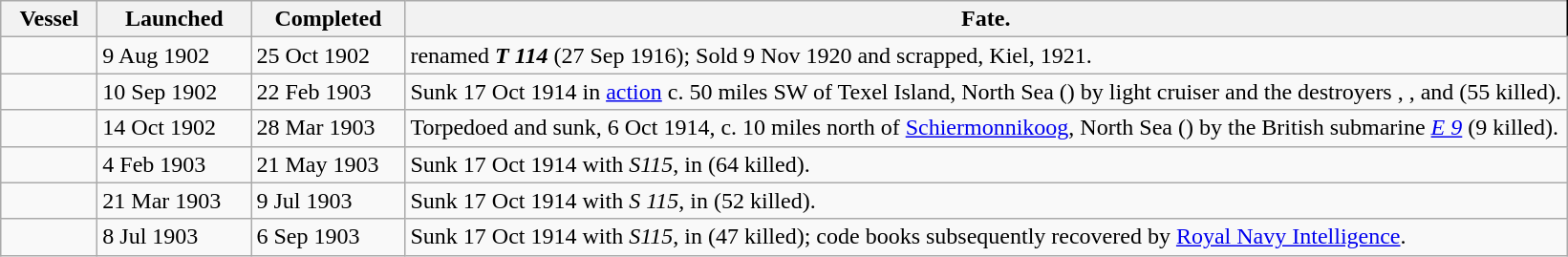<table class="wikitable">
<tr>
<th width="60px">Vessel</th>
<th width="100px">Launched</th>
<th width="100px">Completed</th>
<th style="border-right:1px solid black;">Fate.</th>
</tr>
<tr>
<td></td>
<td>9 Aug 1902</td>
<td>25 Oct 1902</td>
<td>renamed <strong><em>T 114</em></strong> (27 Sep 1916); Sold 9 Nov 1920 and scrapped, Kiel, 1921.</td>
</tr>
<tr>
<td></td>
<td>10 Sep 1902</td>
<td>22 Feb 1903</td>
<td>Sunk 17 Oct 1914 in <a href='#'>action</a> c. 50 miles SW of Texel Island, North Sea () by light cruiser  and the destroyers , ,  and  (55 killed).</td>
</tr>
<tr>
<td></td>
<td>14 Oct 1902</td>
<td>28 Mar 1903</td>
<td>Torpedoed and sunk, 6 Oct 1914, c. 10 miles north of <a href='#'>Schiermonnikoog</a>, North Sea () by the British submarine <a href='#'><em>E 9</em></a> (9 killed).</td>
</tr>
<tr>
<td></td>
<td>4 Feb 1903</td>
<td>21 May 1903</td>
<td>Sunk 17 Oct 1914 with <em>S115</em>, in  (64 killed).</td>
</tr>
<tr>
<td></td>
<td>21 Mar 1903</td>
<td>9 Jul 1903</td>
<td>Sunk 17 Oct 1914 with <em>S 115</em>, in  (52 killed).</td>
</tr>
<tr>
<td></td>
<td>8 Jul 1903</td>
<td>6 Sep 1903</td>
<td>Sunk 17 Oct 1914 with <em>S115</em>, in  (47 killed); code books subsequently recovered by <a href='#'>Royal Navy Intelligence</a>.</td>
</tr>
</table>
